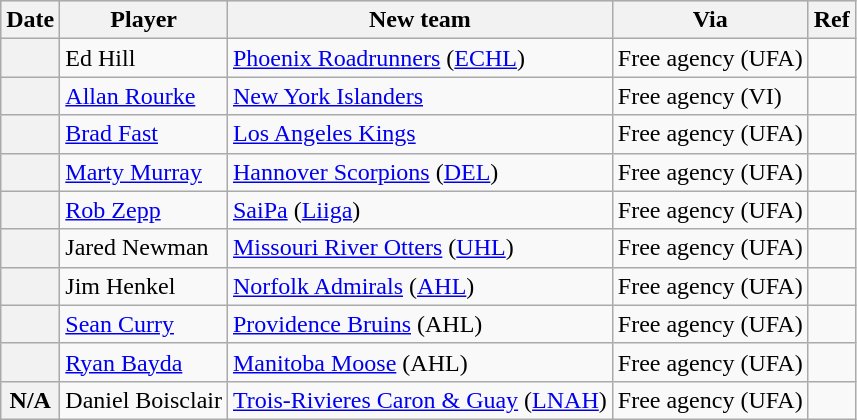<table class="wikitable plainrowheaders">
<tr style="background:#ddd; text-align:center;">
<th>Date</th>
<th>Player</th>
<th>New team</th>
<th>Via</th>
<th>Ref</th>
</tr>
<tr>
<th scope="row"></th>
<td>Ed Hill</td>
<td><a href='#'>Phoenix Roadrunners</a> (<a href='#'>ECHL</a>)</td>
<td>Free agency (UFA)</td>
<td></td>
</tr>
<tr>
<th scope="row"></th>
<td><a href='#'>Allan Rourke</a></td>
<td><a href='#'>New York Islanders</a></td>
<td>Free agency (VI)</td>
<td></td>
</tr>
<tr>
<th scope="row"></th>
<td><a href='#'>Brad Fast</a></td>
<td><a href='#'>Los Angeles Kings</a></td>
<td>Free agency (UFA)</td>
<td></td>
</tr>
<tr>
<th scope="row"></th>
<td><a href='#'>Marty Murray</a></td>
<td><a href='#'>Hannover Scorpions</a> (<a href='#'>DEL</a>)</td>
<td>Free agency (UFA)</td>
<td></td>
</tr>
<tr>
<th scope="row"></th>
<td><a href='#'>Rob Zepp</a></td>
<td><a href='#'>SaiPa</a> (<a href='#'>Liiga</a>)</td>
<td>Free agency (UFA)</td>
<td></td>
</tr>
<tr>
<th scope="row"></th>
<td>Jared Newman</td>
<td><a href='#'>Missouri River Otters</a> (<a href='#'>UHL</a>)</td>
<td>Free agency (UFA)</td>
<td></td>
</tr>
<tr>
<th scope="row"></th>
<td>Jim Henkel</td>
<td><a href='#'>Norfolk Admirals</a> (<a href='#'>AHL</a>)</td>
<td>Free agency (UFA)</td>
<td></td>
</tr>
<tr>
<th scope="row"></th>
<td><a href='#'>Sean Curry</a></td>
<td><a href='#'>Providence Bruins</a> (AHL)</td>
<td>Free agency (UFA)</td>
<td></td>
</tr>
<tr>
<th scope="row"></th>
<td><a href='#'>Ryan Bayda</a></td>
<td><a href='#'>Manitoba Moose</a> (AHL)</td>
<td>Free agency (UFA)</td>
<td></td>
</tr>
<tr>
<th scope="row">N/A</th>
<td>Daniel Boisclair</td>
<td><a href='#'>Trois-Rivieres Caron & Guay</a> (<a href='#'>LNAH</a>)</td>
<td>Free agency (UFA)</td>
<td></td>
</tr>
</table>
